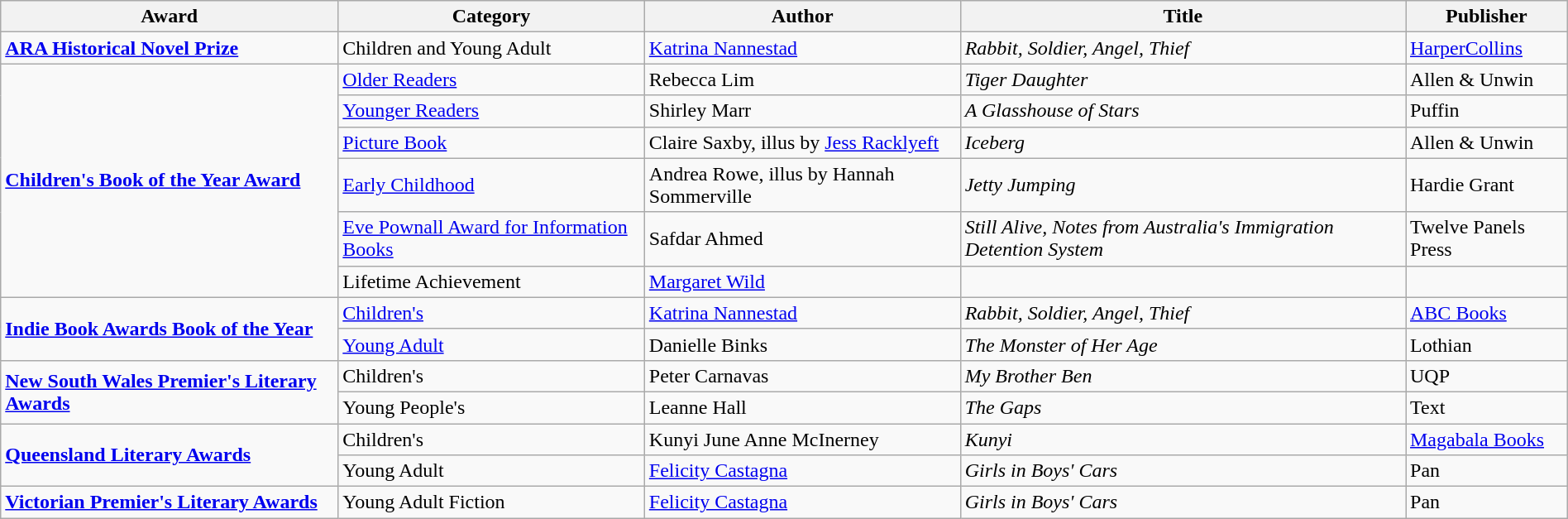<table class="wikitable" width="100%">
<tr>
<th>Award</th>
<th>Category</th>
<th>Author</th>
<th>Title</th>
<th>Publisher</th>
</tr>
<tr>
<td><strong><a href='#'>ARA Historical Novel Prize</a></strong></td>
<td>Children and Young Adult</td>
<td><a href='#'>Katrina Nannestad</a></td>
<td><em>Rabbit, Soldier, Angel, Thief</em></td>
<td><a href='#'>HarperCollins</a></td>
</tr>
<tr>
<td rowspan="6"><strong><a href='#'>Children's Book of the Year Award</a></strong></td>
<td><a href='#'>Older Readers</a></td>
<td>Rebecca Lim</td>
<td><em>Tiger Daughter</em></td>
<td>Allen & Unwin</td>
</tr>
<tr>
<td><a href='#'>Younger Readers</a></td>
<td>Shirley Marr</td>
<td><em>A Glasshouse of Stars</em></td>
<td>Puffin</td>
</tr>
<tr>
<td><a href='#'>Picture Book</a></td>
<td>Claire Saxby, illus by <a href='#'>Jess Racklyeft</a></td>
<td><em>Iceberg</em></td>
<td>Allen & Unwin</td>
</tr>
<tr>
<td><a href='#'>Early Childhood</a></td>
<td>Andrea Rowe, illus by Hannah Sommerville</td>
<td><em>Jetty Jumping</em></td>
<td>Hardie Grant</td>
</tr>
<tr>
<td><a href='#'>Eve Pownall Award for Information Books</a></td>
<td>Safdar Ahmed</td>
<td><em>Still Alive, Notes from Australia's Immigration Detention System</em></td>
<td>Twelve Panels Press</td>
</tr>
<tr>
<td>Lifetime Achievement</td>
<td><a href='#'>Margaret Wild</a></td>
<td></td>
<td></td>
</tr>
<tr>
<td rowspan=2><strong><a href='#'>Indie Book Awards Book of the Year</a></strong></td>
<td><a href='#'>Children's</a></td>
<td><a href='#'>Katrina Nannestad</a></td>
<td><em>Rabbit, Soldier, Angel, Thief</em></td>
<td><a href='#'>ABC Books</a></td>
</tr>
<tr>
<td><a href='#'>Young Adult</a></td>
<td>Danielle Binks</td>
<td><em>The Monster of Her Age</em></td>
<td>Lothian</td>
</tr>
<tr>
<td rowspan="2"><strong><a href='#'>New South Wales Premier's Literary Awards</a></strong></td>
<td>Children's</td>
<td>Peter Carnavas</td>
<td><em>My Brother Ben</em></td>
<td>UQP</td>
</tr>
<tr>
<td>Young People's</td>
<td>Leanne Hall</td>
<td><em>The Gaps</em></td>
<td>Text</td>
</tr>
<tr>
<td rowspan="2"><strong><a href='#'>Queensland Literary Awards</a></strong></td>
<td>Children's</td>
<td>Kunyi June Anne McInerney</td>
<td><em>Kunyi</em></td>
<td><a href='#'>Magabala Books</a></td>
</tr>
<tr>
<td>Young Adult</td>
<td><a href='#'>Felicity Castagna</a></td>
<td><em>Girls in Boys' Cars</em></td>
<td>Pan</td>
</tr>
<tr>
<td><strong><a href='#'>Victorian Premier's Literary Awards</a></strong></td>
<td>Young Adult Fiction</td>
<td><a href='#'>Felicity Castagna</a></td>
<td><em>Girls in Boys' Cars</em></td>
<td>Pan</td>
</tr>
</table>
